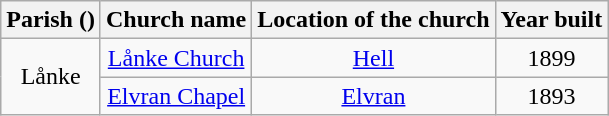<table class="wikitable" style="text-align:center">
<tr>
<th>Parish ()</th>
<th>Church name</th>
<th>Location of the church</th>
<th>Year built</th>
</tr>
<tr>
<td rowspan="2">Lånke</td>
<td><a href='#'>Lånke Church</a></td>
<td><a href='#'>Hell</a></td>
<td>1899</td>
</tr>
<tr>
<td><a href='#'>Elvran Chapel</a></td>
<td><a href='#'>Elvran</a></td>
<td>1893</td>
</tr>
</table>
